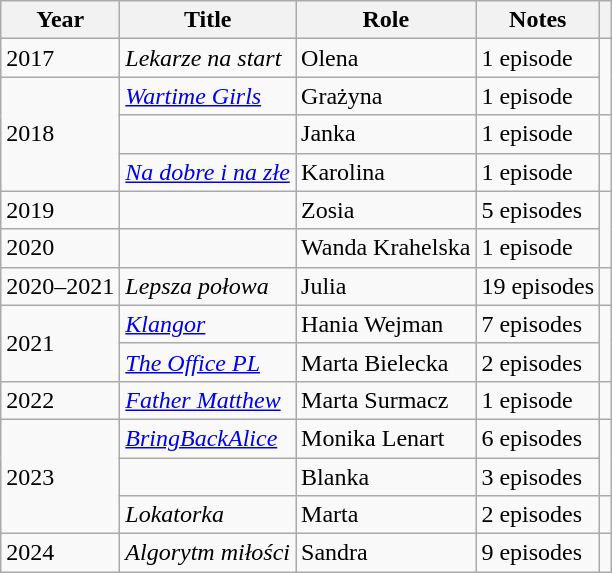<table class="wikitable sortable">
<tr>
<th>Year</th>
<th>Title</th>
<th>Role</th>
<th class="unsortable">Notes</th>
<th class="unsortable"></th>
</tr>
<tr>
<td>2017</td>
<td><em>Lekarze na start</em></td>
<td>Olena</td>
<td>1 episode</td>
<td rowspan="2"></td>
</tr>
<tr>
<td rowspan="3">2018</td>
<td><em><a href='#'>Wartime Girls</a></em></td>
<td>Grażyna</td>
<td>1 episode</td>
</tr>
<tr>
<td><em></em></td>
<td>Janka</td>
<td>1 episode</td>
<td></td>
</tr>
<tr>
<td><em><a href='#'>Na dobre i na złe</a></em></td>
<td>Karolina</td>
<td>1 episode</td>
<td></td>
</tr>
<tr>
<td>2019</td>
<td><em></em></td>
<td>Zosia</td>
<td>5 episodes</td>
<td rowspan="2"></td>
</tr>
<tr>
<td>2020</td>
<td><em></em></td>
<td>Wanda Krahelska</td>
<td>1 episode</td>
</tr>
<tr>
<td>2020–2021</td>
<td><em>Lepsza połowa</em></td>
<td>Julia</td>
<td>19 episodes</td>
<td></td>
</tr>
<tr>
<td rowspan="2">2021</td>
<td><em><a href='#'>Klangor</a></em></td>
<td>Hania Wejman</td>
<td>7 episodes</td>
<td rowspan="2"></td>
</tr>
<tr>
<td><em><a href='#'>The Office PL</a></em></td>
<td>Marta Bielecka</td>
<td>2 episodes</td>
</tr>
<tr>
<td>2022</td>
<td><em><a href='#'>Father Matthew</a></em></td>
<td>Marta Surmacz</td>
<td>1 episode</td>
<td></td>
</tr>
<tr>
<td rowspan="3">2023</td>
<td><em><a href='#'>BringBackAlice</a></em></td>
<td>Monika Lenart</td>
<td>6 episodes</td>
<td rowspan="2"></td>
</tr>
<tr>
<td><em></em></td>
<td>Blanka</td>
<td>3 episodes</td>
</tr>
<tr>
<td><em>Lokatorka</em></td>
<td>Marta</td>
<td>2 episodes</td>
<td></td>
</tr>
<tr>
<td>2024</td>
<td><em>Algorytm miłości</em></td>
<td>Sandra</td>
<td>9 episodes</td>
<td></td>
</tr>
</table>
